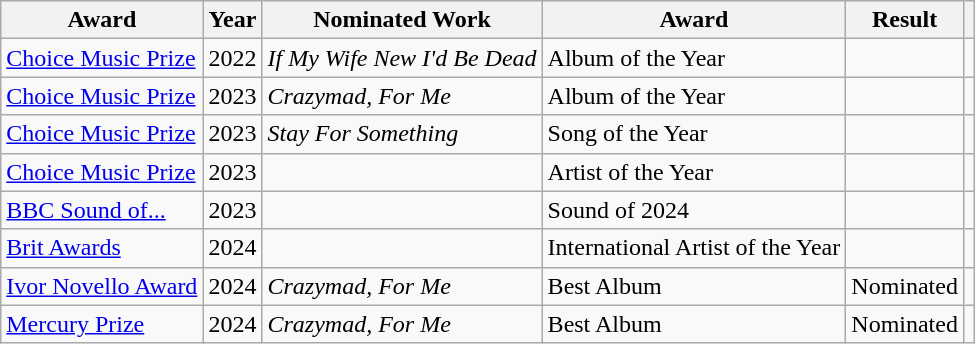<table class="wikitable">
<tr>
<th>Award</th>
<th>Year</th>
<th>Nominated Work</th>
<th>Award</th>
<th>Result</th>
<th></th>
</tr>
<tr>
<td><a href='#'>Choice Music Prize</a></td>
<td>2022</td>
<td><em>If My Wife New I'd Be Dead</em></td>
<td>Album of the Year</td>
<td></td>
<td></td>
</tr>
<tr>
<td><a href='#'>Choice Music Prize</a></td>
<td>2023</td>
<td><em>Crazymad, For Me</em></td>
<td>Album of the Year</td>
<td></td>
<td></td>
</tr>
<tr>
<td><a href='#'>Choice Music Prize</a></td>
<td>2023</td>
<td><em>Stay For Something</em></td>
<td>Song of the Year</td>
<td></td>
<td></td>
</tr>
<tr>
<td><a href='#'>Choice Music Prize</a></td>
<td>2023</td>
<td></td>
<td>Artist of the Year</td>
<td></td>
<td></td>
</tr>
<tr>
<td><a href='#'>BBC Sound of...</a></td>
<td>2023</td>
<td></td>
<td>Sound of 2024</td>
<td></td>
<td></td>
</tr>
<tr>
<td><a href='#'>Brit Awards</a></td>
<td>2024</td>
<td></td>
<td>International Artist of the Year</td>
<td></td>
<td></td>
</tr>
<tr>
<td><a href='#'>Ivor Novello Award</a></td>
<td>2024</td>
<td><em>Crazymad, For Me</em></td>
<td>Best Album</td>
<td>Nominated</td>
<td></td>
</tr>
<tr>
<td><a href='#'>Mercury Prize</a></td>
<td>2024</td>
<td><em>Crazymad, For Me</em></td>
<td>Best Album</td>
<td>Nominated</td>
<td></td>
</tr>
</table>
